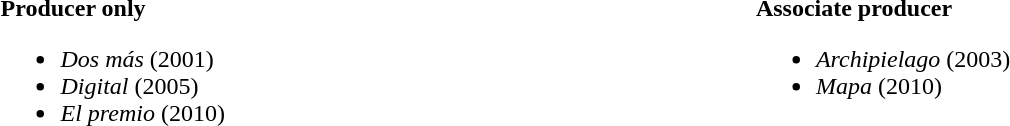<table style="width:100%;">
<tr style="vertical-align:top;">
<td width="40%"><br><strong>Producer only</strong><ul><li><em>Dos más</em> (2001)</li><li><em>Digital</em> (2005)</li><li><em>El premio</em> (2010)</li></ul></td>
<td width="60%"><br><strong>Associate producer</strong><ul><li><em>Archipielago</em> (2003)</li><li><em>Mapa</em> (2010)</li></ul></td>
<td width="50%"></td>
</tr>
</table>
